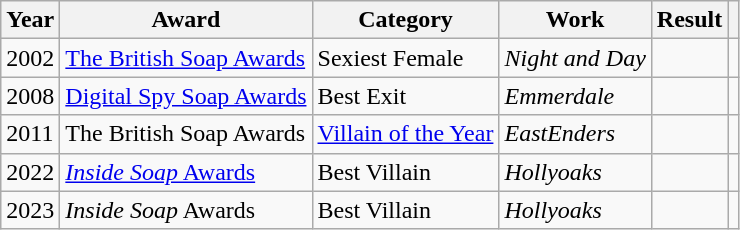<table class="wikitable sortable">
<tr>
<th>Year</th>
<th>Award</th>
<th>Category</th>
<th>Work</th>
<th>Result</th>
<th scope=col class=unsortable></th>
</tr>
<tr>
<td>2002</td>
<td><a href='#'>The British Soap Awards</a></td>
<td>Sexiest Female</td>
<td><em>Night and Day</em></td>
<td></td>
<td align="center"></td>
</tr>
<tr>
<td>2008</td>
<td><a href='#'>Digital Spy Soap Awards</a></td>
<td>Best Exit</td>
<td><em>Emmerdale</em></td>
<td></td>
<td align="center"></td>
</tr>
<tr>
<td>2011</td>
<td>The British Soap Awards</td>
<td><a href='#'>Villain of the Year</a></td>
<td><em>EastEnders</em></td>
<td></td>
<td align="center"></td>
</tr>
<tr>
<td>2022</td>
<td><a href='#'><em>Inside Soap</em> Awards</a></td>
<td>Best Villain</td>
<td><em>Hollyoaks</em></td>
<td></td>
<td align="center"></td>
</tr>
<tr>
<td>2023</td>
<td><em>Inside Soap</em> Awards</td>
<td>Best Villain</td>
<td><em>Hollyoaks</em></td>
<td></td>
<td align="center"></td>
</tr>
</table>
